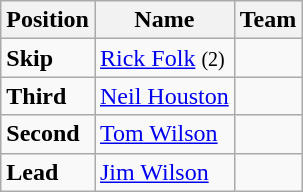<table class="wikitable">
<tr>
<th><strong>Position</strong></th>
<th><strong>Name</strong></th>
<th><strong>Team</strong></th>
</tr>
<tr>
<td><strong>Skip</strong></td>
<td><a href='#'>Rick Folk</a> <small>(2)</small></td>
<td></td>
</tr>
<tr>
<td><strong>Third</strong></td>
<td><a href='#'>Neil Houston</a></td>
<td></td>
</tr>
<tr>
<td><strong>Second</strong></td>
<td><a href='#'>Tom Wilson</a></td>
<td></td>
</tr>
<tr>
<td><strong>Lead</strong></td>
<td><a href='#'>Jim Wilson</a></td>
<td></td>
</tr>
</table>
